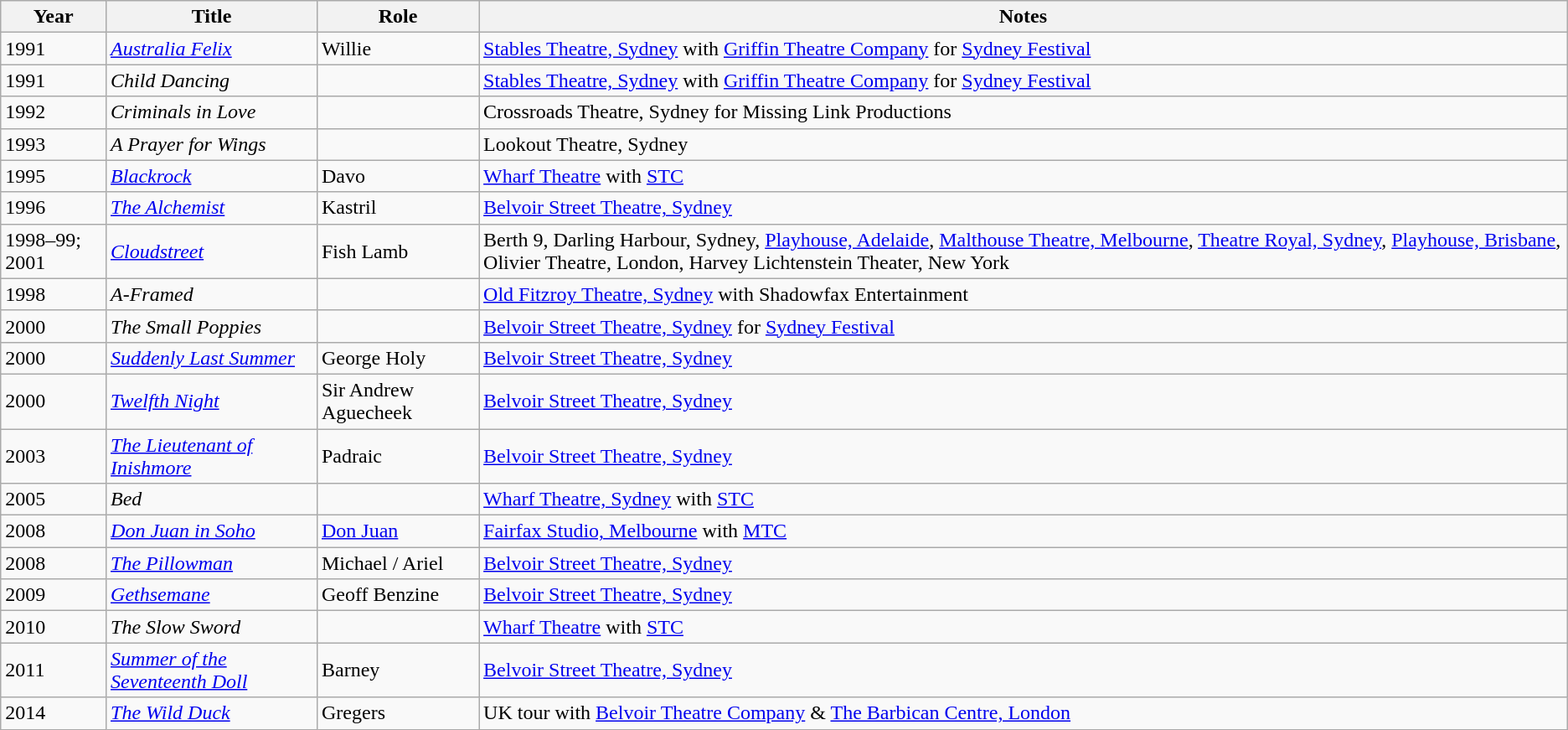<table class="wikitable sortable">
<tr>
<th>Year</th>
<th>Title</th>
<th>Role</th>
<th>Notes</th>
</tr>
<tr>
<td>1991</td>
<td><em><a href='#'>Australia Felix</a></em></td>
<td>Willie</td>
<td><a href='#'>Stables Theatre, Sydney</a> with <a href='#'>Griffin Theatre Company</a> for <a href='#'>Sydney Festival</a></td>
</tr>
<tr>
<td>1991</td>
<td><em>Child Dancing</em></td>
<td></td>
<td><a href='#'>Stables Theatre, Sydney</a> with <a href='#'>Griffin Theatre Company</a> for <a href='#'>Sydney Festival</a></td>
</tr>
<tr>
<td>1992</td>
<td><em>Criminals in Love</em></td>
<td></td>
<td>Crossroads Theatre, Sydney for Missing Link Productions</td>
</tr>
<tr>
<td>1993</td>
<td><em>A Prayer for Wings</em></td>
<td></td>
<td>Lookout Theatre, Sydney</td>
</tr>
<tr>
<td>1995</td>
<td><em><a href='#'>Blackrock</a></em></td>
<td>Davo</td>
<td><a href='#'>Wharf Theatre</a> with <a href='#'>STC</a></td>
</tr>
<tr>
<td>1996</td>
<td><em><a href='#'>The Alchemist</a></em></td>
<td>Kastril</td>
<td><a href='#'>Belvoir Street Theatre, Sydney</a></td>
</tr>
<tr>
<td>1998–99; 2001</td>
<td><em><a href='#'>Cloudstreet</a></em></td>
<td>Fish Lamb</td>
<td>Berth 9, Darling Harbour, Sydney, <a href='#'>Playhouse, Adelaide</a>, <a href='#'>Malthouse Theatre, Melbourne</a>, <a href='#'>Theatre Royal, Sydney</a>, <a href='#'>Playhouse, Brisbane</a>, Olivier Theatre, London, Harvey Lichtenstein Theater, New York</td>
</tr>
<tr>
<td>1998</td>
<td><em>A-Framed</em></td>
<td></td>
<td><a href='#'>Old Fitzroy Theatre, Sydney</a> with Shadowfax Entertainment</td>
</tr>
<tr>
<td>2000</td>
<td><em>The Small Poppies</em></td>
<td></td>
<td><a href='#'>Belvoir Street Theatre, Sydney</a> for <a href='#'>Sydney Festival</a></td>
</tr>
<tr>
<td>2000</td>
<td><em><a href='#'>Suddenly Last Summer</a></em></td>
<td>George Holy</td>
<td><a href='#'>Belvoir Street Theatre, Sydney</a></td>
</tr>
<tr>
<td>2000</td>
<td><em><a href='#'>Twelfth Night</a></em></td>
<td>Sir Andrew Aguecheek</td>
<td><a href='#'>Belvoir Street Theatre, Sydney</a></td>
</tr>
<tr>
<td>2003</td>
<td><em><a href='#'>The Lieutenant of Inishmore</a></em></td>
<td>Padraic</td>
<td><a href='#'>Belvoir Street Theatre, Sydney</a></td>
</tr>
<tr>
<td>2005</td>
<td><em>Bed</em></td>
<td></td>
<td><a href='#'>Wharf Theatre, Sydney</a> with <a href='#'>STC</a></td>
</tr>
<tr>
<td>2008</td>
<td><em><a href='#'>Don Juan in Soho</a></em></td>
<td><a href='#'>Don Juan</a></td>
<td><a href='#'>Fairfax Studio, Melbourne</a> with <a href='#'>MTC</a></td>
</tr>
<tr>
<td>2008</td>
<td><em><a href='#'>The Pillowman</a></em></td>
<td>Michael / Ariel</td>
<td><a href='#'>Belvoir Street Theatre, Sydney</a></td>
</tr>
<tr>
<td>2009</td>
<td><em><a href='#'>Gethsemane</a></em></td>
<td>Geoff Benzine</td>
<td><a href='#'>Belvoir Street Theatre, Sydney</a></td>
</tr>
<tr>
<td>2010</td>
<td><em>The Slow Sword</em></td>
<td></td>
<td><a href='#'>Wharf Theatre</a> with <a href='#'>STC</a></td>
</tr>
<tr>
<td>2011</td>
<td><em><a href='#'>Summer of the Seventeenth Doll</a></em></td>
<td>Barney</td>
<td><a href='#'>Belvoir Street Theatre, Sydney</a></td>
</tr>
<tr>
<td>2014</td>
<td><em><a href='#'>The Wild Duck</a></em></td>
<td>Gregers</td>
<td>UK tour with <a href='#'>Belvoir Theatre Company</a> & <a href='#'>The Barbican Centre, London</a></td>
</tr>
</table>
